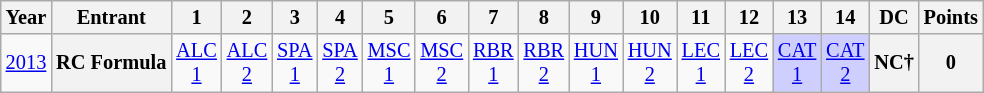<table class="wikitable" style="text-align:center; font-size:85%">
<tr>
<th>Year</th>
<th>Entrant</th>
<th>1</th>
<th>2</th>
<th>3</th>
<th>4</th>
<th>5</th>
<th>6</th>
<th>7</th>
<th>8</th>
<th>9</th>
<th>10</th>
<th>11</th>
<th>12</th>
<th>13</th>
<th>14</th>
<th>DC</th>
<th>Points</th>
</tr>
<tr>
<td><a href='#'>2013</a></td>
<th nowrap>RC Formula</th>
<td><a href='#'>ALC<br>1</a></td>
<td><a href='#'>ALC<br>2</a></td>
<td><a href='#'>SPA<br>1</a></td>
<td><a href='#'>SPA<br>2</a></td>
<td><a href='#'>MSC<br>1</a></td>
<td><a href='#'>MSC<br>2</a></td>
<td><a href='#'>RBR<br>1</a></td>
<td><a href='#'>RBR<br>2</a></td>
<td><a href='#'>HUN<br>1</a></td>
<td><a href='#'>HUN<br>2</a></td>
<td><a href='#'>LEC<br>1</a></td>
<td><a href='#'>LEC<br>2</a></td>
<td style="background:#cfcfff;"><a href='#'>CAT<br>1</a><br></td>
<td style="background:#cfcfff;"><a href='#'>CAT<br>2</a><br></td>
<th>NC†</th>
<th>0</th>
</tr>
</table>
